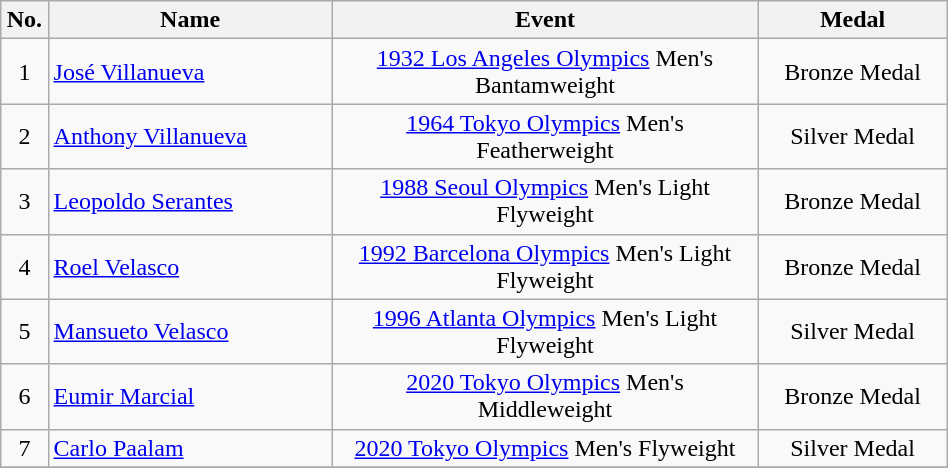<table class="wikitable" width=50%>
<tr>
<th width=05%>No.</th>
<th width=30%>Name</th>
<th width=45%>Event</th>
<th width=20%>Medal</th>
</tr>
<tr align=center>
<td>1</td>
<td align=left><a href='#'>José Villanueva</a></td>
<td><a href='#'>1932 Los Angeles Olympics</a> Men's Bantamweight</td>
<td> Bronze Medal</td>
</tr>
<tr align=center>
<td>2</td>
<td align=left><a href='#'>Anthony Villanueva</a></td>
<td><a href='#'>1964 Tokyo Olympics</a> Men's Featherweight</td>
<td> Silver Medal</td>
</tr>
<tr align=center>
<td>3</td>
<td align=left><a href='#'>Leopoldo Serantes</a></td>
<td><a href='#'>1988 Seoul Olympics</a> Men's Light Flyweight</td>
<td> Bronze Medal</td>
</tr>
<tr align=center>
<td>4</td>
<td align=left><a href='#'>Roel Velasco</a></td>
<td><a href='#'>1992 Barcelona Olympics</a> Men's Light Flyweight</td>
<td> Bronze Medal</td>
</tr>
<tr align=center>
<td>5</td>
<td align=left><a href='#'>Mansueto Velasco</a></td>
<td><a href='#'>1996 Atlanta Olympics</a> Men's Light Flyweight</td>
<td> Silver Medal</td>
</tr>
<tr align=center>
<td>6</td>
<td align=left><a href='#'>Eumir Marcial</a></td>
<td><a href='#'>2020 Tokyo Olympics</a> Men's Middleweight</td>
<td> Bronze Medal</td>
</tr>
<tr align=center>
<td>7</td>
<td align=left><a href='#'>Carlo Paalam</a></td>
<td><a href='#'>2020 Tokyo Olympics</a> Men's Flyweight</td>
<td> Silver Medal</td>
</tr>
<tr align=center>
</tr>
</table>
